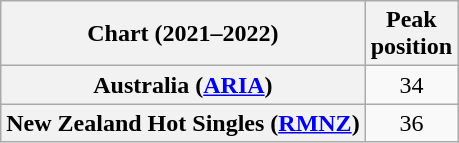<table class="wikitable sortable plainrowheaders" style="text-align:center;">
<tr>
<th scope="col">Chart (2021–2022)</th>
<th scope="col">Peak<br>position</th>
</tr>
<tr>
<th scope="row">Australia (<a href='#'>ARIA</a>)</th>
<td>34</td>
</tr>
<tr>
<th scope="row">New Zealand Hot Singles (<a href='#'>RMNZ</a>)</th>
<td>36</td>
</tr>
</table>
